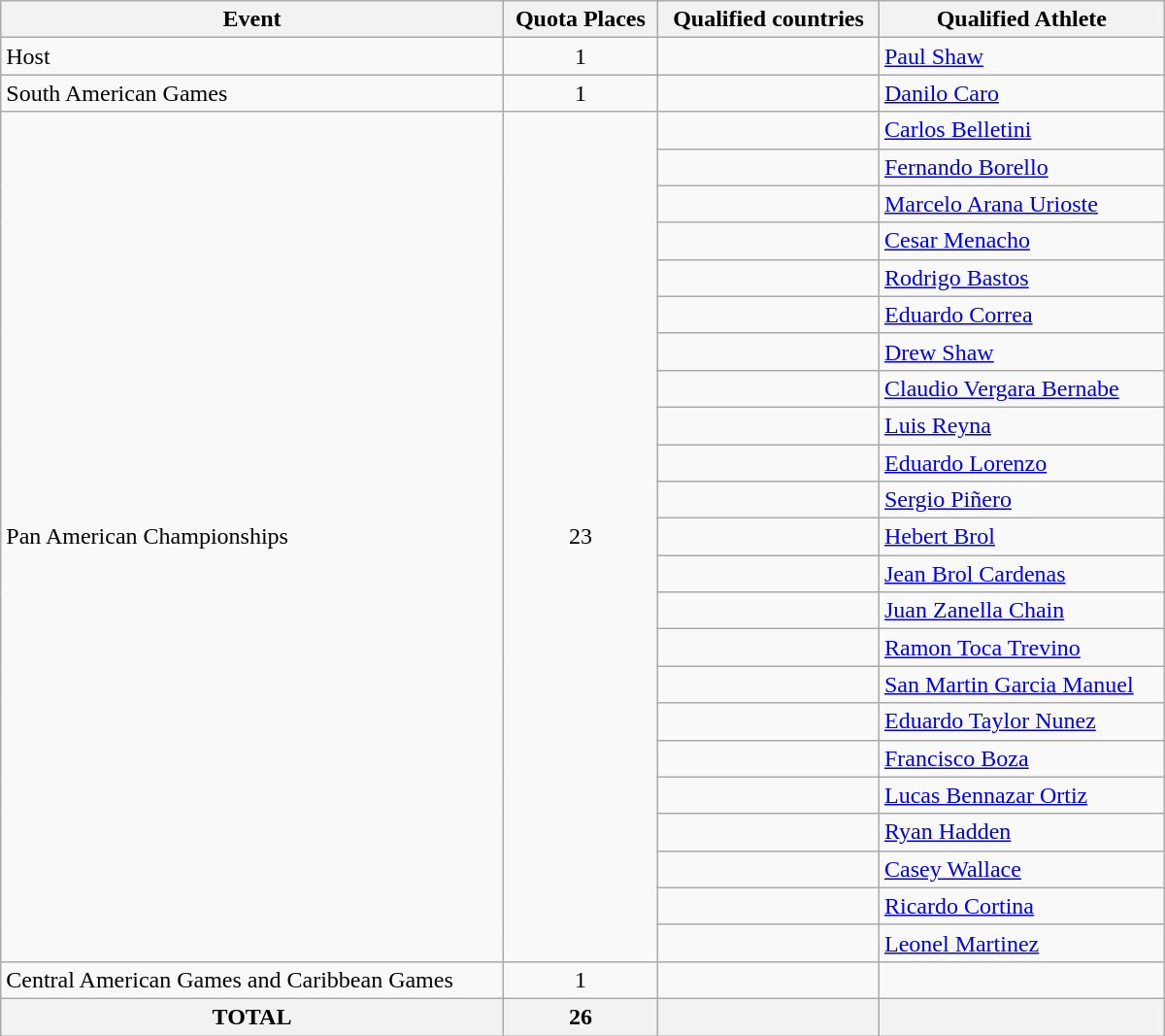<table class=wikitable style="text-align:left" width=800>
<tr>
<th>Event</th>
<th>Quota Places</th>
<th>Qualified countries</th>
<th>Qualified Athlete</th>
</tr>
<tr>
<td>Host</td>
<td align=center>1</td>
<td></td>
<td><a href='#'>Paul Shaw</a></td>
</tr>
<tr>
<td>South American Games</td>
<td align=center>1</td>
<td></td>
<td><a href='#'>Danilo Caro</a></td>
</tr>
<tr>
<td rowspan="23">Pan American Championships</td>
<td rowspan="23" align=center>23</td>
<td></td>
<td><a href='#'>Carlos Belletini</a></td>
</tr>
<tr>
<td></td>
<td><a href='#'>Fernando Borello</a></td>
</tr>
<tr>
<td></td>
<td><a href='#'>Marcelo Arana Urioste</a></td>
</tr>
<tr>
<td></td>
<td><a href='#'>Cesar Menacho</a></td>
</tr>
<tr>
<td></td>
<td><a href='#'>Rodrigo Bastos</a></td>
</tr>
<tr>
<td></td>
<td><a href='#'>Eduardo Correa</a></td>
</tr>
<tr>
<td></td>
<td><a href='#'>Drew Shaw</a></td>
</tr>
<tr>
<td></td>
<td><a href='#'>Claudio Vergara Bernabe</a></td>
</tr>
<tr>
<td></td>
<td><a href='#'>Luis Reyna</a></td>
</tr>
<tr>
<td></td>
<td><a href='#'>Eduardo Lorenzo</a></td>
</tr>
<tr>
<td></td>
<td><a href='#'>Sergio Piñero</a></td>
</tr>
<tr>
<td></td>
<td><a href='#'>Hebert Brol</a></td>
</tr>
<tr>
<td></td>
<td><a href='#'>Jean Brol Cardenas</a></td>
</tr>
<tr>
<td></td>
<td><a href='#'>Juan Zanella Chain</a></td>
</tr>
<tr>
<td></td>
<td><a href='#'>Ramon Toca Trevino</a></td>
</tr>
<tr>
<td></td>
<td><a href='#'>San Martin Garcia Manuel</a></td>
</tr>
<tr>
<td></td>
<td><a href='#'>Eduardo Taylor Nunez</a></td>
</tr>
<tr>
<td></td>
<td><a href='#'>Francisco Boza</a></td>
</tr>
<tr>
<td></td>
<td><a href='#'>Lucas Bennazar Ortiz</a></td>
</tr>
<tr>
<td></td>
<td><a href='#'>Ryan Hadden</a></td>
</tr>
<tr>
<td></td>
<td><a href='#'>Casey Wallace</a></td>
</tr>
<tr>
<td></td>
<td><a href='#'>Ricardo Cortina</a></td>
</tr>
<tr>
<td></td>
<td><a href='#'>Leonel Martinez</a></td>
</tr>
<tr>
<td>Central American Games and Caribbean Games</td>
<td align=center>1</td>
<td></td>
<td></td>
</tr>
<tr>
<th>TOTAL</th>
<th>26</th>
<th></th>
<th></th>
</tr>
</table>
